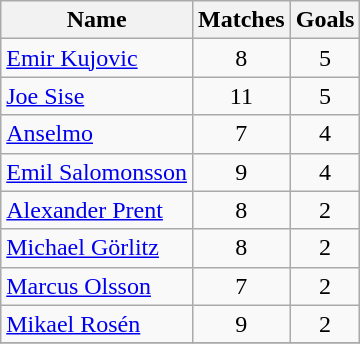<table class="wikitable">
<tr>
<th>Name</th>
<th>Matches</th>
<th>Goals</th>
</tr>
<tr>
<td> <a href='#'>Emir Kujovic</a></td>
<td style="text-align:center;">8</td>
<td style="text-align:center;">5</td>
</tr>
<tr>
<td> <a href='#'>Joe Sise</a></td>
<td style="text-align:center;">11</td>
<td style="text-align:center;">5</td>
</tr>
<tr>
<td> <a href='#'>Anselmo</a></td>
<td style="text-align:center;">7</td>
<td style="text-align:center;">4</td>
</tr>
<tr>
<td> <a href='#'>Emil Salomonsson</a></td>
<td style="text-align:center;">9</td>
<td style="text-align:center;">4</td>
</tr>
<tr>
<td> <a href='#'>Alexander Prent</a></td>
<td style="text-align:center;">8</td>
<td style="text-align:center;">2</td>
</tr>
<tr>
<td> <a href='#'>Michael Görlitz</a></td>
<td style="text-align:center;">8</td>
<td style="text-align:center;">2</td>
</tr>
<tr>
<td> <a href='#'>Marcus Olsson</a></td>
<td style="text-align:center;">7</td>
<td style="text-align:center;">2</td>
</tr>
<tr>
<td> <a href='#'>Mikael Rosén</a></td>
<td style="text-align:center;">9</td>
<td style="text-align:center;">2</td>
</tr>
<tr>
</tr>
</table>
